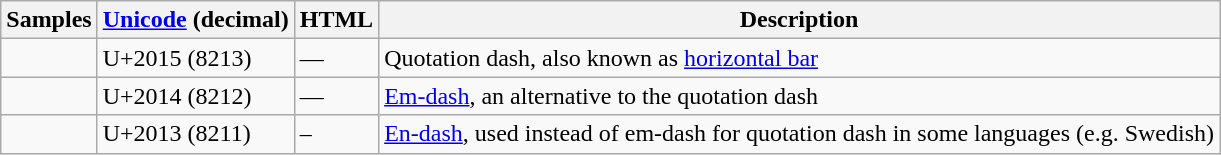<table class="wikitable">
<tr>
<th>Samples</th>
<th><a href='#'>Unicode</a> (decimal)</th>
<th>HTML</th>
<th>Description</th>
</tr>
<tr>
<td></td>
<td>U+2015 (8213)</td>
<td>&horbar;</td>
<td>Quotation dash, also known as <a href='#'>horizontal bar</a></td>
</tr>
<tr>
<td></td>
<td>U+2014 (8212)</td>
<td>&mdash;</td>
<td><a href='#'>Em-dash</a>, an alternative to the quotation dash</td>
</tr>
<tr>
<td></td>
<td>U+2013 (8211)</td>
<td>&ndash;</td>
<td><a href='#'>En-dash</a>, used instead of em-dash for quotation dash in some languages (e.g. Swedish)</td>
</tr>
</table>
